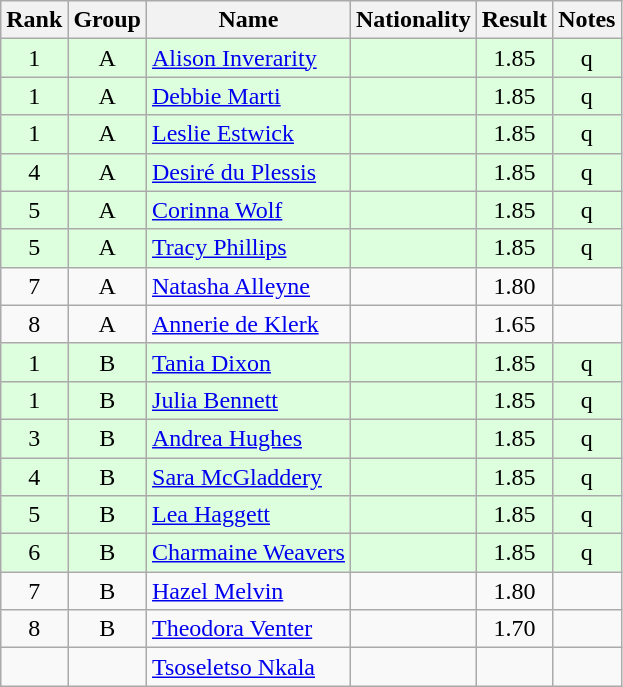<table class="wikitable sortable" style="text-align:center">
<tr>
<th>Rank</th>
<th>Group</th>
<th>Name</th>
<th>Nationality</th>
<th>Result</th>
<th>Notes</th>
</tr>
<tr bgcolor=ddffdd>
<td>1</td>
<td>A</td>
<td align="left"><a href='#'>Alison Inverarity</a></td>
<td align=left></td>
<td>1.85</td>
<td>q</td>
</tr>
<tr bgcolor=ddffdd>
<td>1</td>
<td>A</td>
<td align="left"><a href='#'>Debbie Marti</a></td>
<td align=left></td>
<td>1.85</td>
<td>q</td>
</tr>
<tr bgcolor=ddffdd>
<td>1</td>
<td>A</td>
<td align="left"><a href='#'>Leslie Estwick</a></td>
<td align=left></td>
<td>1.85</td>
<td>q</td>
</tr>
<tr bgcolor=ddffdd>
<td>4</td>
<td>A</td>
<td align="left"><a href='#'>Desiré du Plessis</a></td>
<td align=left></td>
<td>1.85</td>
<td>q</td>
</tr>
<tr bgcolor=ddffdd>
<td>5</td>
<td>A</td>
<td align="left"><a href='#'>Corinna Wolf</a></td>
<td align=left></td>
<td>1.85</td>
<td>q</td>
</tr>
<tr bgcolor=ddffdd>
<td>5</td>
<td>A</td>
<td align="left"><a href='#'>Tracy Phillips</a></td>
<td align=left></td>
<td>1.85</td>
<td>q</td>
</tr>
<tr>
<td>7</td>
<td>A</td>
<td align="left"><a href='#'>Natasha Alleyne</a></td>
<td align=left></td>
<td>1.80</td>
<td></td>
</tr>
<tr>
<td>8</td>
<td>A</td>
<td align="left"><a href='#'>Annerie de Klerk</a></td>
<td align=left></td>
<td>1.65</td>
<td></td>
</tr>
<tr bgcolor=ddffdd>
<td>1</td>
<td>B</td>
<td align="left"><a href='#'>Tania Dixon</a></td>
<td align=left></td>
<td>1.85</td>
<td>q</td>
</tr>
<tr bgcolor=ddffdd>
<td>1</td>
<td>B</td>
<td align="left"><a href='#'>Julia Bennett</a></td>
<td align=left></td>
<td>1.85</td>
<td>q</td>
</tr>
<tr bgcolor=ddffdd>
<td>3</td>
<td>B</td>
<td align="left"><a href='#'>Andrea Hughes</a></td>
<td align=left></td>
<td>1.85</td>
<td>q</td>
</tr>
<tr bgcolor=ddffdd>
<td>4</td>
<td>B</td>
<td align="left"><a href='#'>Sara McGladdery</a></td>
<td align=left></td>
<td>1.85</td>
<td>q</td>
</tr>
<tr bgcolor=ddffdd>
<td>5</td>
<td>B</td>
<td align="left"><a href='#'>Lea Haggett</a></td>
<td align=left></td>
<td>1.85</td>
<td>q</td>
</tr>
<tr bgcolor=ddffdd>
<td>6</td>
<td>B</td>
<td align="left"><a href='#'>Charmaine Weavers</a></td>
<td align=left></td>
<td>1.85</td>
<td>q</td>
</tr>
<tr>
<td>7</td>
<td>B</td>
<td align="left"><a href='#'>Hazel Melvin</a></td>
<td align=left></td>
<td>1.80</td>
<td></td>
</tr>
<tr>
<td>8</td>
<td>B</td>
<td align="left"><a href='#'>Theodora Venter</a></td>
<td align=left></td>
<td>1.70</td>
<td></td>
</tr>
<tr>
<td></td>
<td></td>
<td align="left"><a href='#'>Tsoseletso Nkala</a></td>
<td align=left></td>
<td></td>
<td></td>
</tr>
</table>
